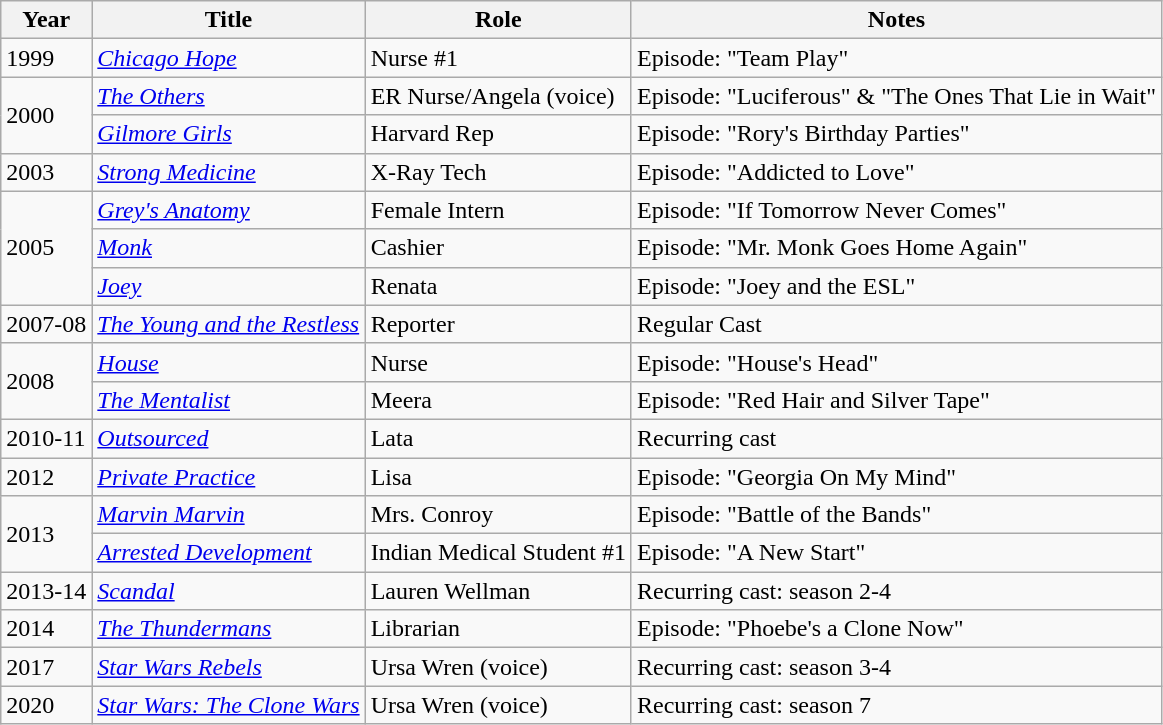<table class="wikitable plainrowheaders sortable" style="margin–right: 0;">
<tr>
<th scope="col">Year</th>
<th scope="col">Title</th>
<th scope="col">Role</th>
<th scope="col" class="unsortable">Notes</th>
</tr>
<tr>
<td>1999</td>
<td><em><a href='#'>Chicago Hope</a></em></td>
<td>Nurse #1</td>
<td>Episode: "Team Play"</td>
</tr>
<tr>
<td rowspan=2>2000</td>
<td><em><a href='#'>The Others</a></em></td>
<td>ER Nurse/Angela (voice)</td>
<td>Episode: "Luciferous" & "The Ones That Lie in Wait"</td>
</tr>
<tr>
<td><em><a href='#'>Gilmore Girls</a></em></td>
<td>Harvard Rep</td>
<td>Episode: "Rory's Birthday Parties"</td>
</tr>
<tr>
<td>2003</td>
<td><em><a href='#'>Strong Medicine</a></em></td>
<td>X-Ray Tech</td>
<td>Episode: "Addicted to Love"</td>
</tr>
<tr>
<td rowspan=3>2005</td>
<td><em><a href='#'>Grey's Anatomy</a></em></td>
<td>Female Intern</td>
<td>Episode: "If Tomorrow Never Comes"</td>
</tr>
<tr>
<td><em><a href='#'>Monk</a></em></td>
<td>Cashier</td>
<td>Episode: "Mr. Monk Goes Home Again"</td>
</tr>
<tr>
<td><em><a href='#'>Joey</a></em></td>
<td>Renata</td>
<td>Episode: "Joey and the ESL"</td>
</tr>
<tr>
<td>2007-08</td>
<td><em><a href='#'>The Young and the Restless</a></em></td>
<td>Reporter</td>
<td>Regular Cast</td>
</tr>
<tr>
<td rowspan=2>2008</td>
<td><em><a href='#'>House</a></em></td>
<td>Nurse</td>
<td>Episode: "House's Head"</td>
</tr>
<tr>
<td><em><a href='#'>The Mentalist</a></em></td>
<td>Meera</td>
<td>Episode: "Red Hair and Silver Tape"</td>
</tr>
<tr>
<td>2010-11</td>
<td><em><a href='#'>Outsourced</a></em></td>
<td>Lata</td>
<td>Recurring cast</td>
</tr>
<tr>
<td>2012</td>
<td><em><a href='#'>Private Practice</a></em></td>
<td>Lisa</td>
<td>Episode: "Georgia On My Mind"</td>
</tr>
<tr>
<td rowspan=2>2013</td>
<td><em><a href='#'>Marvin Marvin</a></em></td>
<td>Mrs. Conroy</td>
<td>Episode: "Battle of the Bands"</td>
</tr>
<tr>
<td><em><a href='#'>Arrested Development</a></em></td>
<td>Indian Medical Student #1</td>
<td>Episode: "A New Start"</td>
</tr>
<tr>
<td>2013-14</td>
<td><em><a href='#'>Scandal</a></em></td>
<td>Lauren Wellman</td>
<td>Recurring cast: season 2-4</td>
</tr>
<tr>
<td>2014</td>
<td><em><a href='#'>The Thundermans</a></em></td>
<td>Librarian</td>
<td>Episode: "Phoebe's a Clone Now"</td>
</tr>
<tr>
<td>2017</td>
<td><em><a href='#'>Star Wars Rebels</a></em></td>
<td>Ursa Wren (voice)</td>
<td>Recurring cast: season 3-4</td>
</tr>
<tr>
<td>2020</td>
<td><em><a href='#'>Star Wars: The Clone Wars</a></em></td>
<td>Ursa Wren (voice)</td>
<td>Recurring cast: season 7</td>
</tr>
</table>
